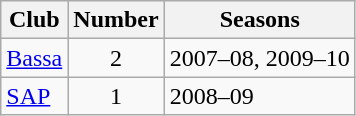<table class="wikitable sortable">
<tr>
<th>Club</th>
<th>Number</th>
<th>Seasons</th>
</tr>
<tr>
<td><a href='#'>Bassa</a></td>
<td style="text-align:center">2</td>
<td>2007–08, 2009–10</td>
</tr>
<tr>
<td><a href='#'>SAP</a></td>
<td style="text-align:center">1</td>
<td>2008–09</td>
</tr>
</table>
